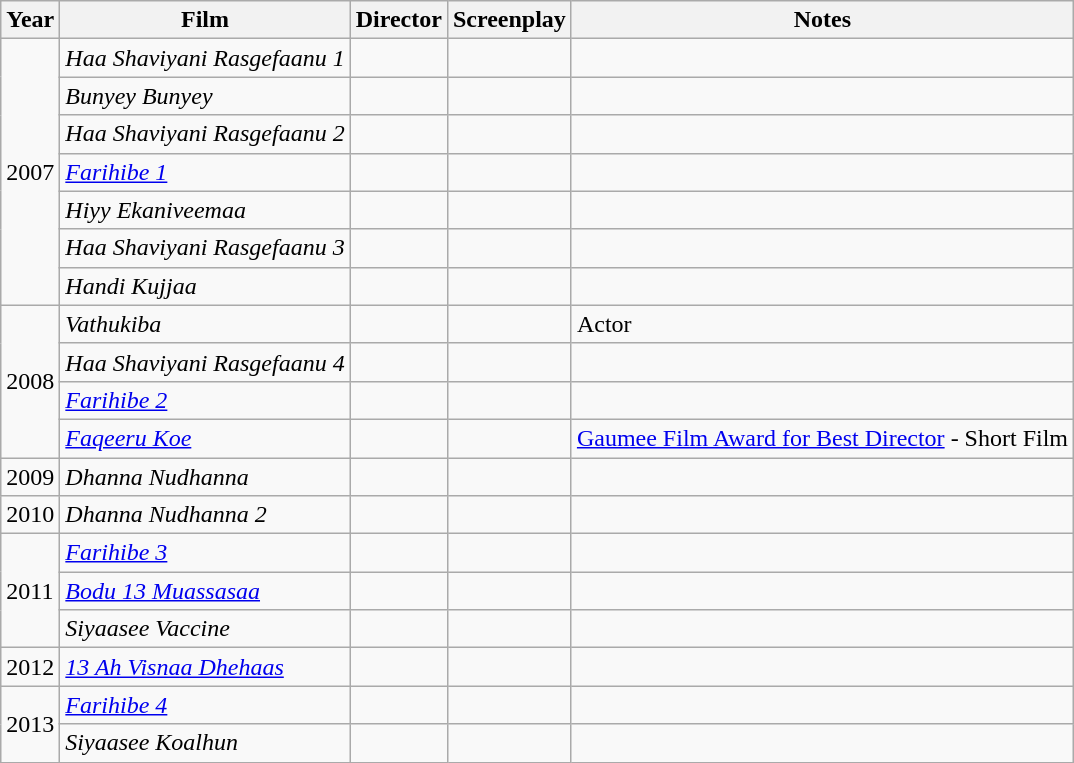<table class="wikitable">
<tr>
<th>Year</th>
<th>Film</th>
<th>Director</th>
<th>Screenplay</th>
<th>Notes</th>
</tr>
<tr>
<td rowspan="7">2007</td>
<td><em>Haa Shaviyani Rasgefaanu 1</em></td>
<td></td>
<td></td>
<td></td>
</tr>
<tr>
<td><em>Bunyey Bunyey</em></td>
<td></td>
<td></td>
<td></td>
</tr>
<tr>
<td><em>Haa Shaviyani Rasgefaanu 2</em></td>
<td></td>
<td></td>
<td></td>
</tr>
<tr>
<td><a href='#'><em>Farihibe 1</em></a></td>
<td></td>
<td></td>
<td></td>
</tr>
<tr>
<td><em>Hiyy Ekaniveemaa</em></td>
<td></td>
<td></td>
<td></td>
</tr>
<tr>
<td><em>Haa Shaviyani Rasgefaanu 3</em></td>
<td></td>
<td></td>
<td></td>
</tr>
<tr>
<td><em>Handi Kujjaa</em></td>
<td></td>
<td></td>
<td></td>
</tr>
<tr>
<td rowspan="4">2008</td>
<td><em>Vathukiba</em></td>
<td></td>
<td></td>
<td>Actor</td>
</tr>
<tr>
<td><em>Haa Shaviyani Rasgefaanu 4</em></td>
<td></td>
<td></td>
<td></td>
</tr>
<tr>
<td><a href='#'><em>Farihibe 2</em></a></td>
<td></td>
<td></td>
<td></td>
</tr>
<tr>
<td><em><a href='#'>Faqeeru Koe</a></em></td>
<td></td>
<td></td>
<td><a href='#'>Gaumee Film Award for Best Director</a> - Short Film</td>
</tr>
<tr>
<td>2009</td>
<td><em>Dhanna Nudhanna</em></td>
<td></td>
<td></td>
<td></td>
</tr>
<tr>
<td>2010</td>
<td><em>Dhanna Nudhanna 2</em></td>
<td></td>
<td></td>
<td></td>
</tr>
<tr>
<td rowspan="3">2011</td>
<td><a href='#'><em>Farihibe 3</em></a></td>
<td></td>
<td></td>
<td></td>
</tr>
<tr>
<td><em><a href='#'>Bodu 13 Muassasaa</a></em></td>
<td></td>
<td></td>
<td></td>
</tr>
<tr>
<td><em>Siyaasee Vaccine</em></td>
<td></td>
<td></td>
<td></td>
</tr>
<tr>
<td>2012</td>
<td><em><a href='#'>13 Ah Visnaa Dhehaas</a></em></td>
<td></td>
<td></td>
<td></td>
</tr>
<tr>
<td rowspan="2">2013</td>
<td><a href='#'><em>Farihibe 4</em></a></td>
<td></td>
<td></td>
<td></td>
</tr>
<tr>
<td><em>Siyaasee Koalhun</em></td>
<td></td>
<td></td>
<td></td>
</tr>
</table>
